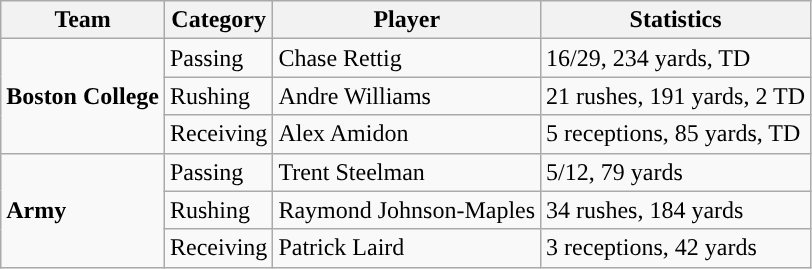<table class="wikitable" style="float: left;">
<tr>
<th>Team</th>
<th>Category</th>
<th>Player</th>
<th>Statistics</th>
</tr>
<tr>
<td rowspan=3><strong>Boston College</strong></td>
<td>Passing</td>
<td>Chase Rettig</td>
<td>16/29, 234 yards, TD</td>
</tr>
<tr>
<td>Rushing</td>
<td>Andre Williams</td>
<td>21 rushes, 191 yards, 2 TD</td>
</tr>
<tr>
<td>Receiving</td>
<td>Alex Amidon</td>
<td>5 receptions, 85 yards, TD</td>
</tr>
<tr>
<td rowspan=3><strong>Army</strong></td>
<td>Passing</td>
<td>Trent Steelman</td>
<td>5/12, 79 yards</td>
</tr>
<tr>
<td>Rushing</td>
<td>Raymond Johnson-Maples</td>
<td>34 rushes, 184 yards</td>
</tr>
<tr>
<td>Receiving</td>
<td>Patrick Laird</td>
<td>3 receptions, 42 yards</td>
</tr>
</table>
